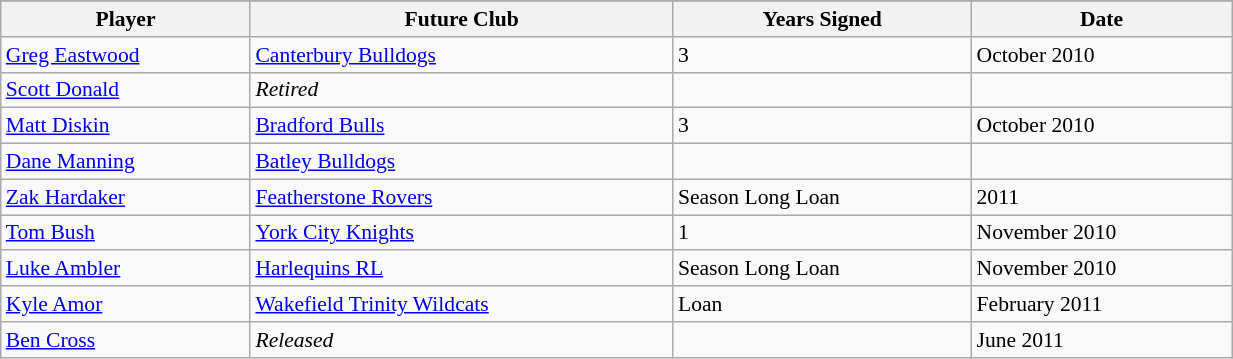<table class="wikitable" width="65%" style="font-size:90%">
<tr bgcolor=#FFFF33>
</tr>
<tr>
<th>Player</th>
<th>Future Club</th>
<th>Years Signed</th>
<th>Date</th>
</tr>
<tr>
<td><a href='#'>Greg Eastwood</a></td>
<td><a href='#'>Canterbury Bulldogs</a></td>
<td>3</td>
<td>October 2010</td>
</tr>
<tr>
<td><a href='#'>Scott Donald</a></td>
<td><em>Retired</em></td>
<td></td>
<td></td>
</tr>
<tr>
<td><a href='#'>Matt Diskin</a></td>
<td><a href='#'>Bradford Bulls</a></td>
<td>3</td>
<td>October 2010</td>
</tr>
<tr>
<td><a href='#'>Dane Manning</a></td>
<td><a href='#'>Batley Bulldogs</a></td>
<td></td>
<td></td>
</tr>
<tr>
<td><a href='#'>Zak Hardaker</a></td>
<td><a href='#'>Featherstone Rovers</a></td>
<td>Season Long Loan</td>
<td>2011</td>
</tr>
<tr>
<td><a href='#'>Tom Bush</a></td>
<td><a href='#'>York City Knights</a></td>
<td>1</td>
<td>November 2010</td>
</tr>
<tr>
<td><a href='#'>Luke Ambler</a></td>
<td><a href='#'>Harlequins RL</a></td>
<td>Season Long Loan</td>
<td>November 2010</td>
</tr>
<tr>
<td><a href='#'>Kyle Amor</a></td>
<td><a href='#'>Wakefield Trinity Wildcats</a></td>
<td>Loan</td>
<td>February 2011</td>
</tr>
<tr>
<td><a href='#'>Ben Cross</a></td>
<td><em>Released</em></td>
<td></td>
<td>June 2011</td>
</tr>
</table>
